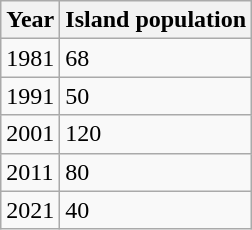<table class=wikitable>
<tr>
<th>Year</th>
<th>Island population</th>
</tr>
<tr>
<td>1981</td>
<td>68</td>
</tr>
<tr>
<td>1991</td>
<td>50</td>
</tr>
<tr>
<td>2001</td>
<td>120</td>
</tr>
<tr>
<td>2011</td>
<td>80</td>
</tr>
<tr>
<td>2021</td>
<td>40</td>
</tr>
</table>
